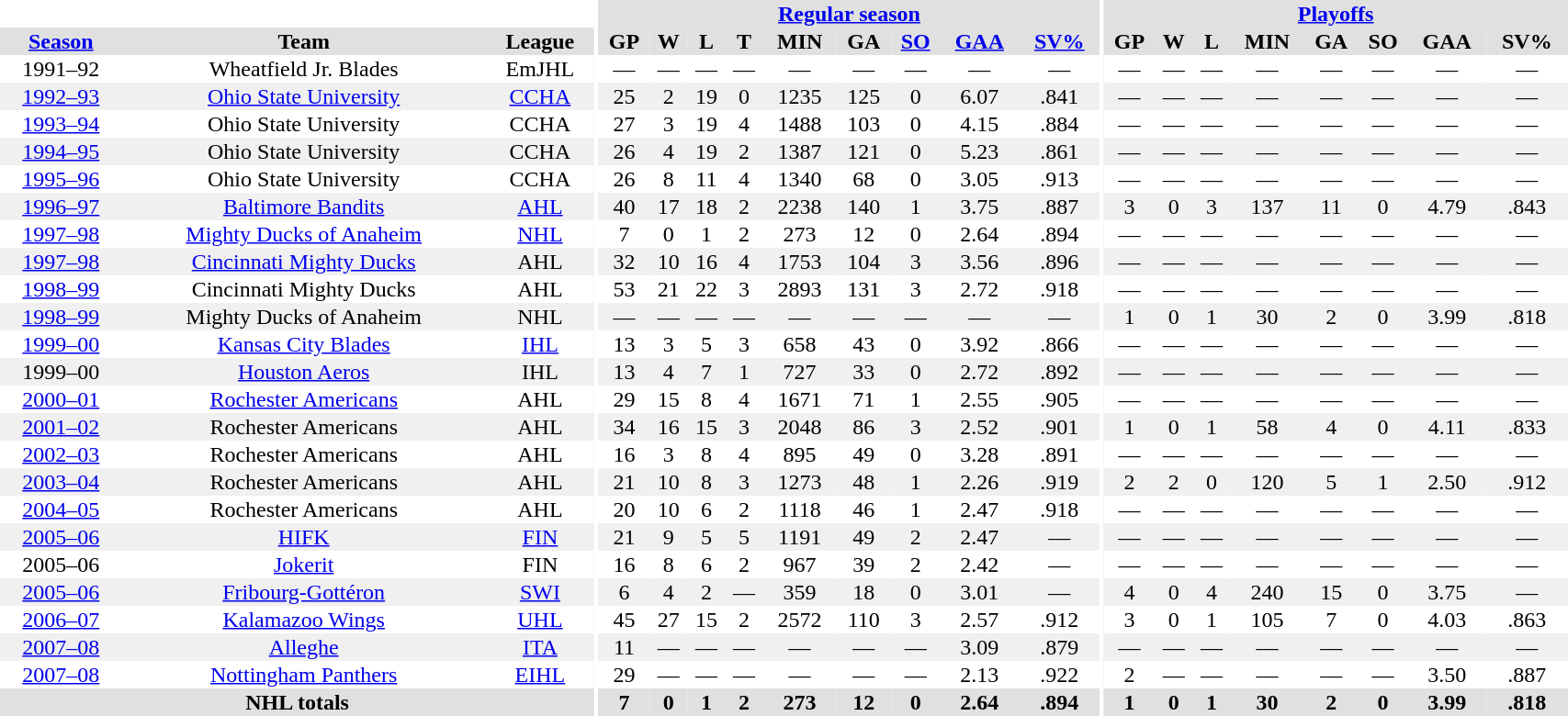<table border="0" cellpadding="1" cellspacing="0" style="width:90%; text-align:center;">
<tr bgcolor="#e0e0e0">
<th colspan="3" bgcolor="#ffffff"></th>
<th rowspan="99" bgcolor="#ffffff"></th>
<th colspan="9" bgcolor="#e0e0e0"><a href='#'>Regular season</a></th>
<th rowspan="99" bgcolor="#ffffff"></th>
<th colspan="8" bgcolor="#e0e0e0"><a href='#'>Playoffs</a></th>
</tr>
<tr bgcolor="#e0e0e0">
<th><a href='#'>Season</a></th>
<th>Team</th>
<th>League</th>
<th>GP</th>
<th>W</th>
<th>L</th>
<th>T</th>
<th>MIN</th>
<th>GA</th>
<th><a href='#'>SO</a></th>
<th><a href='#'>GAA</a></th>
<th><a href='#'>SV%</a></th>
<th>GP</th>
<th>W</th>
<th>L</th>
<th>MIN</th>
<th>GA</th>
<th>SO</th>
<th>GAA</th>
<th>SV%</th>
</tr>
<tr>
<td>1991–92</td>
<td>Wheatfield Jr. Blades</td>
<td>EmJHL</td>
<td>—</td>
<td>—</td>
<td>—</td>
<td>—</td>
<td>—</td>
<td>—</td>
<td>—</td>
<td>—</td>
<td>—</td>
<td>—</td>
<td>—</td>
<td>—</td>
<td>—</td>
<td>—</td>
<td>—</td>
<td>—</td>
<td>—</td>
</tr>
<tr bgcolor="#f0f0f0">
<td><a href='#'>1992–93</a></td>
<td><a href='#'>Ohio State University</a></td>
<td><a href='#'>CCHA</a></td>
<td>25</td>
<td>2</td>
<td>19</td>
<td>0</td>
<td>1235</td>
<td>125</td>
<td>0</td>
<td>6.07</td>
<td>.841</td>
<td>—</td>
<td>—</td>
<td>—</td>
<td>—</td>
<td>—</td>
<td>—</td>
<td>—</td>
<td>—</td>
</tr>
<tr>
<td><a href='#'>1993–94</a></td>
<td>Ohio State University</td>
<td>CCHA</td>
<td>27</td>
<td>3</td>
<td>19</td>
<td>4</td>
<td>1488</td>
<td>103</td>
<td>0</td>
<td>4.15</td>
<td>.884</td>
<td>—</td>
<td>—</td>
<td>—</td>
<td>—</td>
<td>—</td>
<td>—</td>
<td>—</td>
<td>—</td>
</tr>
<tr bgcolor="#f0f0f0">
<td><a href='#'>1994–95</a></td>
<td>Ohio State University</td>
<td>CCHA</td>
<td>26</td>
<td>4</td>
<td>19</td>
<td>2</td>
<td>1387</td>
<td>121</td>
<td>0</td>
<td>5.23</td>
<td>.861</td>
<td>—</td>
<td>—</td>
<td>—</td>
<td>—</td>
<td>—</td>
<td>—</td>
<td>—</td>
<td>—</td>
</tr>
<tr>
<td><a href='#'>1995–96</a></td>
<td>Ohio State University</td>
<td>CCHA</td>
<td>26</td>
<td>8</td>
<td>11</td>
<td>4</td>
<td>1340</td>
<td>68</td>
<td>0</td>
<td>3.05</td>
<td>.913</td>
<td>—</td>
<td>—</td>
<td>—</td>
<td>—</td>
<td>—</td>
<td>—</td>
<td>—</td>
<td>—</td>
</tr>
<tr bgcolor="#f0f0f0">
<td><a href='#'>1996–97</a></td>
<td><a href='#'>Baltimore Bandits</a></td>
<td><a href='#'>AHL</a></td>
<td>40</td>
<td>17</td>
<td>18</td>
<td>2</td>
<td>2238</td>
<td>140</td>
<td>1</td>
<td>3.75</td>
<td>.887</td>
<td>3</td>
<td>0</td>
<td>3</td>
<td>137</td>
<td>11</td>
<td>0</td>
<td>4.79</td>
<td>.843</td>
</tr>
<tr>
<td><a href='#'>1997–98</a></td>
<td><a href='#'>Mighty Ducks of Anaheim</a></td>
<td><a href='#'>NHL</a></td>
<td>7</td>
<td>0</td>
<td>1</td>
<td>2</td>
<td>273</td>
<td>12</td>
<td>0</td>
<td>2.64</td>
<td>.894</td>
<td>—</td>
<td>—</td>
<td>—</td>
<td>—</td>
<td>—</td>
<td>—</td>
<td>—</td>
<td>—</td>
</tr>
<tr bgcolor="#f0f0f0">
<td><a href='#'>1997–98</a></td>
<td><a href='#'>Cincinnati Mighty Ducks</a></td>
<td>AHL</td>
<td>32</td>
<td>10</td>
<td>16</td>
<td>4</td>
<td>1753</td>
<td>104</td>
<td>3</td>
<td>3.56</td>
<td>.896</td>
<td>—</td>
<td>—</td>
<td>—</td>
<td>—</td>
<td>—</td>
<td>—</td>
<td>—</td>
<td>—</td>
</tr>
<tr>
<td><a href='#'>1998–99</a></td>
<td>Cincinnati Mighty Ducks</td>
<td>AHL</td>
<td>53</td>
<td>21</td>
<td>22</td>
<td>3</td>
<td>2893</td>
<td>131</td>
<td>3</td>
<td>2.72</td>
<td>.918</td>
<td>—</td>
<td>—</td>
<td>—</td>
<td>—</td>
<td>—</td>
<td>—</td>
<td>—</td>
<td>—</td>
</tr>
<tr bgcolor="#f0f0f0">
<td><a href='#'>1998–99</a></td>
<td>Mighty Ducks of Anaheim</td>
<td>NHL</td>
<td>—</td>
<td>—</td>
<td>—</td>
<td>—</td>
<td>—</td>
<td>—</td>
<td>—</td>
<td>—</td>
<td>—</td>
<td>1</td>
<td>0</td>
<td>1</td>
<td>30</td>
<td>2</td>
<td>0</td>
<td>3.99</td>
<td>.818</td>
</tr>
<tr>
<td><a href='#'>1999–00</a></td>
<td><a href='#'>Kansas City Blades</a></td>
<td><a href='#'>IHL</a></td>
<td>13</td>
<td>3</td>
<td>5</td>
<td>3</td>
<td>658</td>
<td>43</td>
<td>0</td>
<td>3.92</td>
<td>.866</td>
<td>—</td>
<td>—</td>
<td>—</td>
<td>—</td>
<td>—</td>
<td>—</td>
<td>—</td>
<td>—</td>
</tr>
<tr bgcolor="#f0f0f0">
<td>1999–00</td>
<td><a href='#'>Houston Aeros</a></td>
<td>IHL</td>
<td>13</td>
<td>4</td>
<td>7</td>
<td>1</td>
<td>727</td>
<td>33</td>
<td>0</td>
<td>2.72</td>
<td>.892</td>
<td>—</td>
<td>—</td>
<td>—</td>
<td>—</td>
<td>—</td>
<td>—</td>
<td>—</td>
<td>—</td>
</tr>
<tr>
<td><a href='#'>2000–01</a></td>
<td><a href='#'>Rochester Americans</a></td>
<td>AHL</td>
<td>29</td>
<td>15</td>
<td>8</td>
<td>4</td>
<td>1671</td>
<td>71</td>
<td>1</td>
<td>2.55</td>
<td>.905</td>
<td>—</td>
<td>—</td>
<td>—</td>
<td>—</td>
<td>—</td>
<td>—</td>
<td>—</td>
<td>—</td>
</tr>
<tr bgcolor="#f0f0f0">
<td><a href='#'>2001–02</a></td>
<td>Rochester Americans</td>
<td>AHL</td>
<td>34</td>
<td>16</td>
<td>15</td>
<td>3</td>
<td>2048</td>
<td>86</td>
<td>3</td>
<td>2.52</td>
<td>.901</td>
<td>1</td>
<td>0</td>
<td>1</td>
<td>58</td>
<td>4</td>
<td>0</td>
<td>4.11</td>
<td>.833</td>
</tr>
<tr>
<td><a href='#'>2002–03</a></td>
<td>Rochester Americans</td>
<td>AHL</td>
<td>16</td>
<td>3</td>
<td>8</td>
<td>4</td>
<td>895</td>
<td>49</td>
<td>0</td>
<td>3.28</td>
<td>.891</td>
<td>—</td>
<td>—</td>
<td>—</td>
<td>—</td>
<td>—</td>
<td>—</td>
<td>—</td>
<td>—</td>
</tr>
<tr bgcolor="#f0f0f0">
<td><a href='#'>2003–04</a></td>
<td>Rochester Americans</td>
<td>AHL</td>
<td>21</td>
<td>10</td>
<td>8</td>
<td>3</td>
<td>1273</td>
<td>48</td>
<td>1</td>
<td>2.26</td>
<td>.919</td>
<td>2</td>
<td>2</td>
<td>0</td>
<td>120</td>
<td>5</td>
<td>1</td>
<td>2.50</td>
<td>.912</td>
</tr>
<tr>
<td><a href='#'>2004–05</a></td>
<td>Rochester Americans</td>
<td>AHL</td>
<td>20</td>
<td>10</td>
<td>6</td>
<td>2</td>
<td>1118</td>
<td>46</td>
<td>1</td>
<td>2.47</td>
<td>.918</td>
<td>—</td>
<td>—</td>
<td>—</td>
<td>—</td>
<td>—</td>
<td>—</td>
<td>—</td>
<td>—</td>
</tr>
<tr bgcolor="#f0f0f0">
<td><a href='#'>2005–06</a></td>
<td><a href='#'>HIFK</a></td>
<td><a href='#'>FIN</a></td>
<td>21</td>
<td>9</td>
<td>5</td>
<td>5</td>
<td>1191</td>
<td>49</td>
<td>2</td>
<td>2.47</td>
<td>—</td>
<td>—</td>
<td>—</td>
<td>—</td>
<td>—</td>
<td>—</td>
<td>—</td>
<td>—</td>
<td>—</td>
</tr>
<tr>
<td>2005–06</td>
<td><a href='#'>Jokerit</a></td>
<td>FIN</td>
<td>16</td>
<td>8</td>
<td>6</td>
<td>2</td>
<td>967</td>
<td>39</td>
<td>2</td>
<td>2.42</td>
<td>—</td>
<td>—</td>
<td>—</td>
<td>—</td>
<td>—</td>
<td>—</td>
<td>—</td>
<td>—</td>
<td>—</td>
</tr>
<tr bgcolor="#f0f0f0">
<td><a href='#'>2005–06</a></td>
<td><a href='#'>Fribourg-Gottéron</a></td>
<td><a href='#'>SWI</a></td>
<td>6</td>
<td>4</td>
<td>2</td>
<td>—</td>
<td>359</td>
<td>18</td>
<td>0</td>
<td>3.01</td>
<td>—</td>
<td>4</td>
<td>0</td>
<td>4</td>
<td>240</td>
<td>15</td>
<td>0</td>
<td>3.75</td>
<td>—</td>
</tr>
<tr>
<td><a href='#'>2006–07</a></td>
<td><a href='#'>Kalamazoo Wings</a></td>
<td><a href='#'>UHL</a></td>
<td>45</td>
<td>27</td>
<td>15</td>
<td>2</td>
<td>2572</td>
<td>110</td>
<td>3</td>
<td>2.57</td>
<td>.912</td>
<td>3</td>
<td>0</td>
<td>1</td>
<td>105</td>
<td>7</td>
<td>0</td>
<td>4.03</td>
<td>.863</td>
</tr>
<tr bgcolor="#f0f0f0">
<td><a href='#'>2007–08</a></td>
<td><a href='#'>Alleghe</a></td>
<td><a href='#'>ITA</a></td>
<td>11</td>
<td>—</td>
<td>—</td>
<td>—</td>
<td>—</td>
<td>—</td>
<td>—</td>
<td>3.09</td>
<td>.879</td>
<td>—</td>
<td>—</td>
<td>—</td>
<td>—</td>
<td>—</td>
<td>—</td>
<td>—</td>
<td>—</td>
</tr>
<tr>
<td><a href='#'>2007–08</a></td>
<td><a href='#'>Nottingham Panthers</a></td>
<td><a href='#'>EIHL</a></td>
<td>29</td>
<td>—</td>
<td>—</td>
<td>—</td>
<td>—</td>
<td>—</td>
<td>—</td>
<td>2.13</td>
<td>.922</td>
<td>2</td>
<td>—</td>
<td>—</td>
<td>—</td>
<td>—</td>
<td>—</td>
<td>3.50</td>
<td>.887</td>
</tr>
<tr bgcolor="#e0e0e0">
<th colspan=3>NHL totals</th>
<th>7</th>
<th>0</th>
<th>1</th>
<th>2</th>
<th>273</th>
<th>12</th>
<th>0</th>
<th>2.64</th>
<th>.894</th>
<th>1</th>
<th>0</th>
<th>1</th>
<th>30</th>
<th>2</th>
<th>0</th>
<th>3.99</th>
<th>.818</th>
</tr>
</table>
